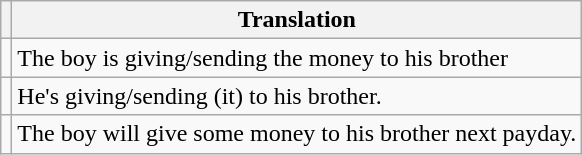<table class="wikitable">
<tr>
<th></th>
<th>Translation</th>
</tr>
<tr>
<td></td>
<td>The boy is giving/sending the money to his brother</td>
</tr>
<tr>
<td></td>
<td>He's giving/sending (it) to his brother.</td>
</tr>
<tr>
<td></td>
<td>The boy will give some money to his brother next payday.</td>
</tr>
</table>
